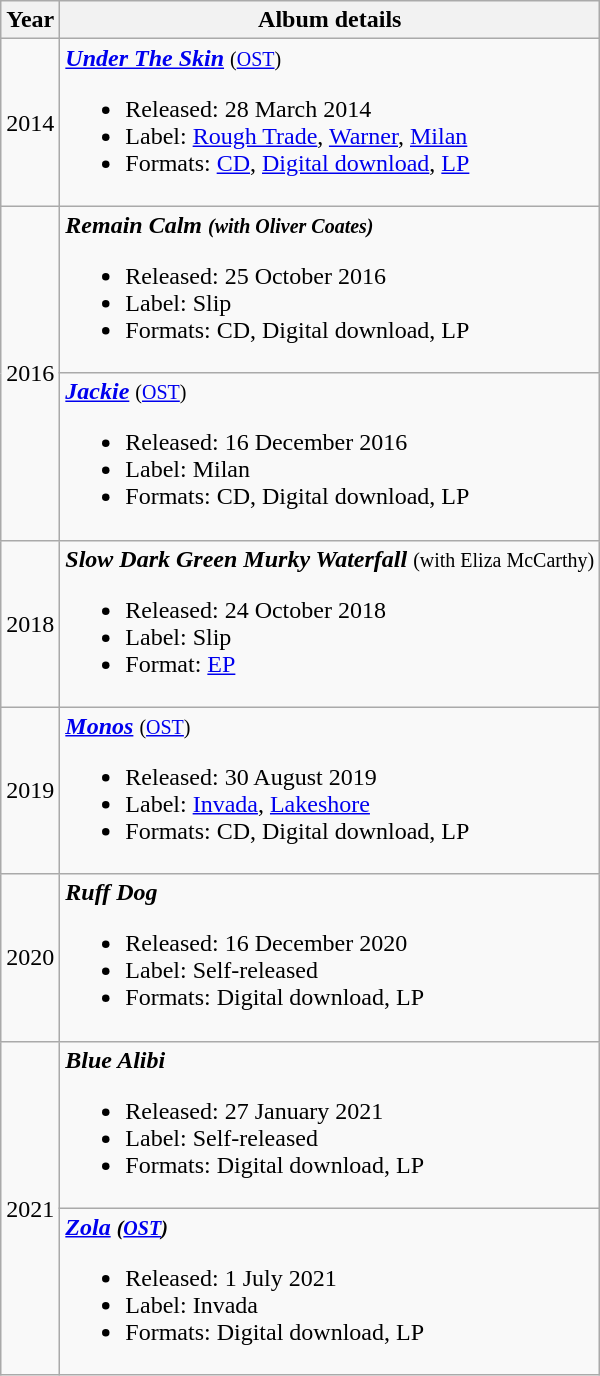<table class="wikitable" style="text-align:center;">
<tr>
<th>Year</th>
<th>Album details</th>
</tr>
<tr>
<td>2014</td>
<td align="left"><strong><em><a href='#'>Under The Skin</a></em></strong> <small>(<a href='#'>OST</a>)</small><br><ul><li>Released: 28 March 2014</li><li>Label: <a href='#'>Rough Trade</a>, <a href='#'>Warner</a>, <a href='#'>Milan</a></li><li>Formats: <a href='#'>CD</a>, <a href='#'>Digital download</a>, <a href='#'>LP</a></li></ul></td>
</tr>
<tr>
<td rowspan="2">2016</td>
<td align="left"><strong><em>Remain Calm <small>(with Oliver Coates)</small></em></strong><br><ul><li>Released: 25 October 2016</li><li>Label: Slip</li><li>Formats: CD, Digital download, LP</li></ul></td>
</tr>
<tr>
<td align="left"><strong><em><a href='#'>Jackie</a></em></strong> <small>(<a href='#'>OST</a>)</small><br><ul><li>Released: 16 December 2016</li><li>Label: Milan</li><li>Formats: CD, Digital download, LP</li></ul></td>
</tr>
<tr>
<td>2018</td>
<td align="left"><strong><em>Slow Dark Green Murky Waterfall</em></strong> <small>(with Eliza McCarthy)</small><br><ul><li>Released: 24 October 2018</li><li>Label: Slip</li><li>Format: <a href='#'>EP</a></li></ul></td>
</tr>
<tr>
<td>2019</td>
<td align="left"><strong><em><a href='#'>Monos</a></em></strong> <small>(<a href='#'>OST</a>)</small><br><ul><li>Released: 30 August 2019</li><li>Label: <a href='#'>Invada</a>, <a href='#'>Lakeshore</a></li><li>Formats: CD, Digital download, LP</li></ul></td>
</tr>
<tr>
<td>2020</td>
<td align="left"><strong><em>Ruff Dog</em></strong><br><ul><li>Released: 16 December 2020</li><li>Label: Self-released</li><li>Formats: Digital download, LP</li></ul></td>
</tr>
<tr>
<td rowspan="2">2021</td>
<td align="left"><strong><em>Blue Alibi</em></strong><br><ul><li>Released: 27 January 2021</li><li>Label: Self-released</li><li>Formats: Digital download, LP</li></ul></td>
</tr>
<tr>
<td align="left"><a href='#'><strong><em>Zola</em></strong></a> <strong><em><small>(<a href='#'>OST</a>)</small></em></strong><br><ul><li>Released: 1 July 2021</li><li>Label: Invada</li><li>Formats: Digital download, LP</li></ul></td>
</tr>
</table>
